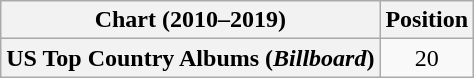<table class="wikitable plainrowheaders" style="text-align:center">
<tr>
<th scope="col">Chart (2010–2019)</th>
<th scope="col">Position</th>
</tr>
<tr>
<th scope="row">US Top Country Albums (<em>Billboard</em>)</th>
<td>20</td>
</tr>
</table>
